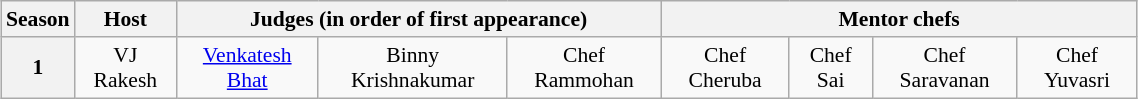<table class="wikitable" style="margin-left:auto;margin-right:auto;border:none;text-align:center;font-size:90%;width: 60%;">
<tr>
<th scope="col">Season</th>
<th scope="col">Host</th>
<th scope="colgroup" colspan="3">Judges (in order of first appearance)</th>
<th scope="colgroup" colspan="4">Mentor chefs</th>
</tr>
<tr>
<th scope="row">1</th>
<td>VJ Rakesh</td>
<td><a href='#'>Venkatesh Bhat</a></td>
<td>Binny Krishnakumar</td>
<td>Chef Rammohan</td>
<td>Chef Cheruba</td>
<td>Chef Sai</td>
<td>Chef Saravanan</td>
<td>Chef Yuvasri</td>
</tr>
</table>
